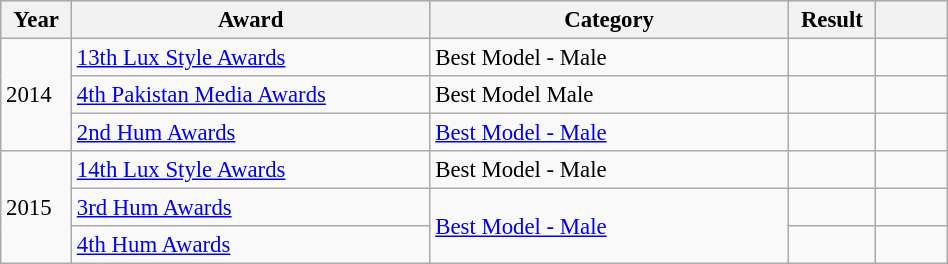<table class="wikitable" width="50%" style="font-size: 95%;">
<tr style="background:#ccc; text-align:center;">
<th scope="col" width="3%">Year</th>
<th scope="col" width="25%">Award</th>
<th scope="col" width="25%">Category</th>
<th scope="col" width="3%">Result</th>
<th scope="col" width="5%"></th>
</tr>
<tr>
<td rowspan="3">2014</td>
<td><a href='#'>13th Lux Style Awards</a></td>
<td>Best Model - Male</td>
<td></td>
<td style="text-align:center;"></td>
</tr>
<tr>
<td><a href='#'>4th Pakistan Media Awards</a></td>
<td>Best Model Male</td>
<td></td>
<td style="text-align:center;"></td>
</tr>
<tr>
<td><a href='#'>2nd Hum Awards</a></td>
<td><a href='#'>Best Model - Male</a></td>
<td></td>
<td style="text-align:center;"></td>
</tr>
<tr>
<td rowspan="3">2015</td>
<td><a href='#'>14th Lux Style Awards</a></td>
<td>Best Model - Male</td>
<td></td>
<td style="text-align:center;"></td>
</tr>
<tr>
<td><a href='#'>3rd Hum Awards</a></td>
<td rowspan="2"><a href='#'>Best Model - Male</a></td>
<td></td>
<td style="text-align:center;"></td>
</tr>
<tr>
<td><a href='#'>4th Hum Awards</a></td>
<td></td>
<td style="text-align:center;"></td>
</tr>
</table>
